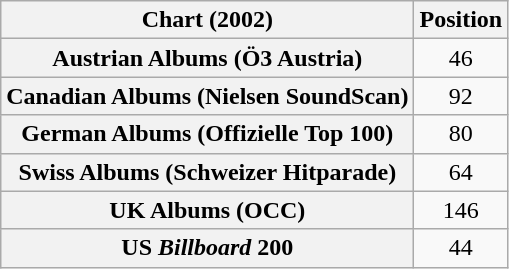<table class="wikitable sortable plainrowheaders">
<tr>
<th>Chart (2002)</th>
<th>Position</th>
</tr>
<tr>
<th scope="row">Austrian Albums (Ö3 Austria)</th>
<td align="center">46</td>
</tr>
<tr>
<th scope="row">Canadian Albums (Nielsen SoundScan)</th>
<td align="center">92</td>
</tr>
<tr>
<th scope="row">German Albums (Offizielle Top 100)</th>
<td align="center">80</td>
</tr>
<tr>
<th scope="row">Swiss Albums (Schweizer Hitparade)</th>
<td align="center">64</td>
</tr>
<tr>
<th scope="row">UK Albums (OCC)</th>
<td align="center">146</td>
</tr>
<tr>
<th scope="row">US <em>Billboard</em> 200</th>
<td align="center">44</td>
</tr>
</table>
